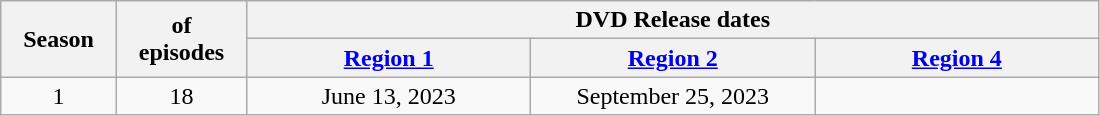<table class="wikitable plainrowheaders" style="text-align:center; width:58%;">
<tr>
<th scope="col" rowspan="2" style="width:5%;">Season</th>
<th scope="col" rowspan="2" style="width:5%;"> of<br>episodes</th>
<th scope="col" colspan="3" style="width:48%;">DVD Release dates</th>
</tr>
<tr>
<th scope="col" style="width:16%;"><a href='#'>Region 1</a></th>
<th scope="col" style="width:16%;"><a href='#'>Region 2</a></th>
<th scope="col" style="width:16%;"><a href='#'>Region 4</a></th>
</tr>
<tr>
<td scope="row">1</td>
<td>18</td>
<td>June 13, 2023</td>
<td>September 25, 2023</td>
<td></td>
</tr>
</table>
